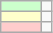<table class="wikitable" style="font-size: 95%; border: gray solid 1px; border-collapse: collapse;text-align:center style=">
<tr>
<td style="background: #CCFFCC;" width="20"></td>
<td align="center"></td>
</tr>
<tr>
<td style="background: #FFFFCC;" width="20"></td>
<td align="center"></td>
</tr>
<tr>
<td style="background: #FFCCCC;" width="20"></td>
<td align="center"></td>
</tr>
</table>
